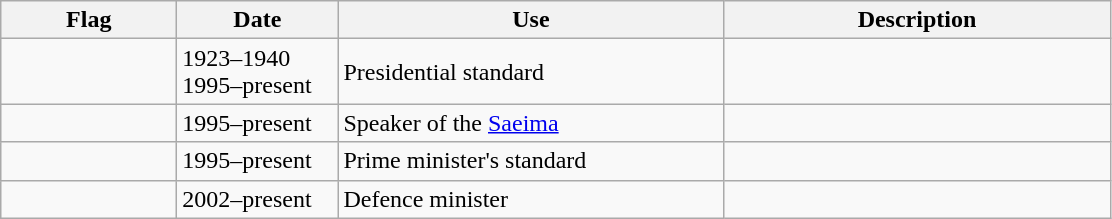<table class="wikitable">
<tr>
<th width="110">Flag</th>
<th width="100">Date</th>
<th width="250">Use</th>
<th width="250">Description</th>
</tr>
<tr>
<td></td>
<td>1923–1940<br>1995–present</td>
<td>Presidential standard</td>
<td></td>
</tr>
<tr>
<td></td>
<td>1995–present</td>
<td>Speaker of the <a href='#'>Saeima</a></td>
<td></td>
</tr>
<tr>
<td></td>
<td>1995–present</td>
<td>Prime minister's standard</td>
<td></td>
</tr>
<tr>
<td></td>
<td>2002–present</td>
<td>Defence minister</td>
<td></td>
</tr>
</table>
